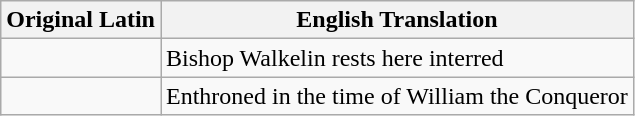<table class="wikitable">
<tr>
<th>Original Latin</th>
<th>English Translation</th>
</tr>
<tr>
<td></td>
<td>Bishop Walkelin rests here interred</td>
</tr>
<tr>
<td></td>
<td>Enthroned in the time of William the Conqueror</td>
</tr>
</table>
